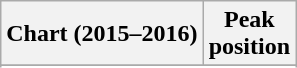<table class="wikitable sortable">
<tr>
<th>Chart (2015–2016)</th>
<th>Peak<br>position</th>
</tr>
<tr>
</tr>
<tr>
</tr>
<tr>
</tr>
<tr>
</tr>
<tr>
</tr>
</table>
